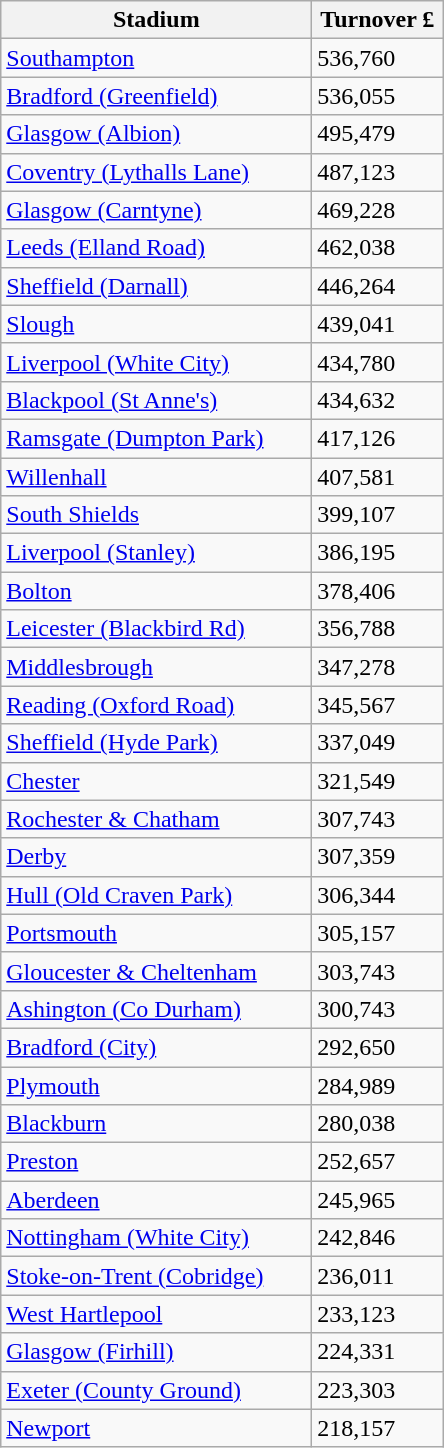<table class="wikitable">
<tr>
<th width=200>Stadium</th>
<th width=80>Turnover £</th>
</tr>
<tr>
<td><a href='#'>Southampton</a></td>
<td>536,760</td>
</tr>
<tr>
<td><a href='#'>Bradford (Greenfield)</a></td>
<td>536,055</td>
</tr>
<tr>
<td><a href='#'>Glasgow (Albion)</a></td>
<td>495,479</td>
</tr>
<tr>
<td><a href='#'>Coventry (Lythalls Lane)</a></td>
<td>487,123</td>
</tr>
<tr>
<td><a href='#'>Glasgow (Carntyne)</a></td>
<td>469,228</td>
</tr>
<tr>
<td><a href='#'>Leeds (Elland Road)</a></td>
<td>462,038</td>
</tr>
<tr>
<td><a href='#'>Sheffield (Darnall)</a></td>
<td>446,264</td>
</tr>
<tr>
<td><a href='#'>Slough</a></td>
<td>439,041</td>
</tr>
<tr>
<td><a href='#'>Liverpool (White City)</a></td>
<td>434,780</td>
</tr>
<tr>
<td><a href='#'>Blackpool (St Anne's)</a></td>
<td>434,632</td>
</tr>
<tr>
<td><a href='#'>Ramsgate (Dumpton Park)</a></td>
<td>417,126</td>
</tr>
<tr>
<td><a href='#'>Willenhall</a></td>
<td>407,581</td>
</tr>
<tr>
<td><a href='#'>South Shields</a></td>
<td>399,107</td>
</tr>
<tr>
<td><a href='#'>Liverpool (Stanley)</a></td>
<td>386,195</td>
</tr>
<tr>
<td><a href='#'>Bolton</a></td>
<td>378,406</td>
</tr>
<tr>
<td><a href='#'>Leicester (Blackbird Rd)</a></td>
<td>356,788</td>
</tr>
<tr>
<td><a href='#'>Middlesbrough</a></td>
<td>347,278</td>
</tr>
<tr>
<td><a href='#'>Reading (Oxford Road)</a></td>
<td>345,567</td>
</tr>
<tr>
<td><a href='#'>Sheffield (Hyde Park)</a></td>
<td>337,049</td>
</tr>
<tr>
<td><a href='#'>Chester</a></td>
<td>321,549</td>
</tr>
<tr>
<td><a href='#'>Rochester & Chatham</a></td>
<td>307,743</td>
</tr>
<tr>
<td><a href='#'>Derby</a></td>
<td>307,359</td>
</tr>
<tr>
<td><a href='#'>Hull (Old Craven Park)</a></td>
<td>306,344</td>
</tr>
<tr>
<td><a href='#'>Portsmouth</a></td>
<td>305,157</td>
</tr>
<tr>
<td><a href='#'>Gloucester & Cheltenham</a></td>
<td>303,743</td>
</tr>
<tr>
<td><a href='#'>Ashington (Co Durham)</a></td>
<td>300,743</td>
</tr>
<tr>
<td><a href='#'>Bradford (City)</a></td>
<td>292,650</td>
</tr>
<tr>
<td><a href='#'>Plymouth</a></td>
<td>284,989</td>
</tr>
<tr>
<td><a href='#'>Blackburn</a></td>
<td>280,038</td>
</tr>
<tr>
<td><a href='#'>Preston</a></td>
<td>252,657</td>
</tr>
<tr>
<td><a href='#'>Aberdeen</a></td>
<td>245,965</td>
</tr>
<tr>
<td><a href='#'>Nottingham (White City)</a></td>
<td>242,846</td>
</tr>
<tr>
<td><a href='#'>Stoke-on-Trent (Cobridge)</a></td>
<td>236,011</td>
</tr>
<tr>
<td><a href='#'>West Hartlepool</a></td>
<td>233,123</td>
</tr>
<tr>
<td><a href='#'>Glasgow (Firhill)</a></td>
<td>224,331</td>
</tr>
<tr>
<td><a href='#'>Exeter (County Ground)</a></td>
<td>223,303</td>
</tr>
<tr>
<td><a href='#'>Newport</a></td>
<td>218,157</td>
</tr>
</table>
